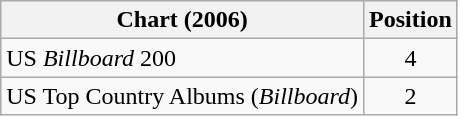<table class="wikitable sortable">
<tr>
<th>Chart (2006)</th>
<th>Position</th>
</tr>
<tr>
<td>US <em>Billboard</em> 200</td>
<td align="center">4</td>
</tr>
<tr>
<td>US Top Country Albums (<em>Billboard</em>)</td>
<td align="center">2</td>
</tr>
</table>
